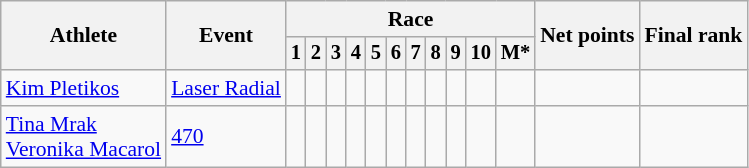<table class="wikitable" style="font-size:90%">
<tr>
<th rowspan="2">Athlete</th>
<th rowspan="2">Event</th>
<th colspan=11>Race</th>
<th rowspan=2>Net points</th>
<th rowspan=2>Final rank</th>
</tr>
<tr style="font-size:95%">
<th>1</th>
<th>2</th>
<th>3</th>
<th>4</th>
<th>5</th>
<th>6</th>
<th>7</th>
<th>8</th>
<th>9</th>
<th>10</th>
<th>M*</th>
</tr>
<tr align=center>
<td align=left><a href='#'>Kim Pletikos</a></td>
<td align=left><a href='#'>Laser Radial</a></td>
<td></td>
<td></td>
<td></td>
<td></td>
<td></td>
<td></td>
<td></td>
<td></td>
<td></td>
<td></td>
<td></td>
<td></td>
<td></td>
</tr>
<tr align=center>
<td align=left><a href='#'>Tina Mrak</a><br><a href='#'>Veronika Macarol</a></td>
<td align=left><a href='#'>470</a></td>
<td></td>
<td></td>
<td></td>
<td></td>
<td></td>
<td></td>
<td></td>
<td></td>
<td></td>
<td></td>
<td></td>
<td></td>
<td></td>
</tr>
</table>
